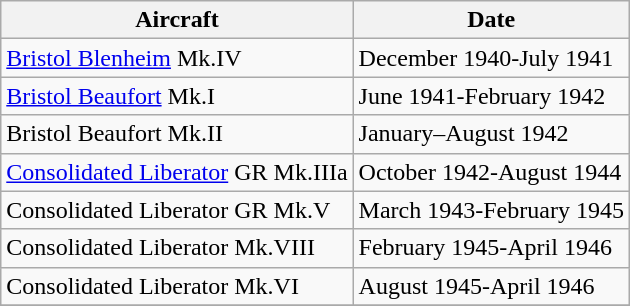<table class="wikitable">
<tr>
<th>Aircraft</th>
<th>Date</th>
</tr>
<tr>
<td><a href='#'>Bristol Blenheim</a> Mk.IV</td>
<td>December 1940-July 1941</td>
</tr>
<tr>
<td><a href='#'>Bristol Beaufort</a> Mk.I</td>
<td>June 1941-February 1942</td>
</tr>
<tr>
<td>Bristol Beaufort Mk.II</td>
<td>January–August 1942</td>
</tr>
<tr>
<td><a href='#'>Consolidated Liberator</a> GR Mk.IIIa</td>
<td>October 1942-August 1944</td>
</tr>
<tr>
<td>Consolidated Liberator GR Mk.V</td>
<td>March 1943-February 1945</td>
</tr>
<tr>
<td>Consolidated Liberator Mk.VIII</td>
<td>February 1945-April 1946</td>
</tr>
<tr>
<td>Consolidated Liberator Mk.VI</td>
<td>August 1945-April 1946</td>
</tr>
<tr>
</tr>
</table>
